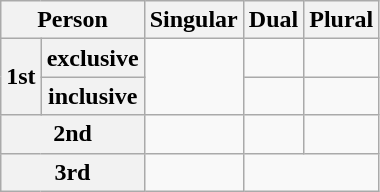<table class="wikitable">
<tr>
<th colspan="2">Person</th>
<th>Singular</th>
<th>Dual</th>
<th>Plural</th>
</tr>
<tr>
<th rowspan="2">1st</th>
<th>exclusive</th>
<td rowspan="2"></td>
<td></td>
<td></td>
</tr>
<tr>
<th>inclusive</th>
<td></td>
<td></td>
</tr>
<tr>
<th colspan="2">2nd</th>
<td></td>
<td></td>
<td></td>
</tr>
<tr>
<th colspan="2">3rd</th>
<td></td>
<td colspan="2"></td>
</tr>
</table>
